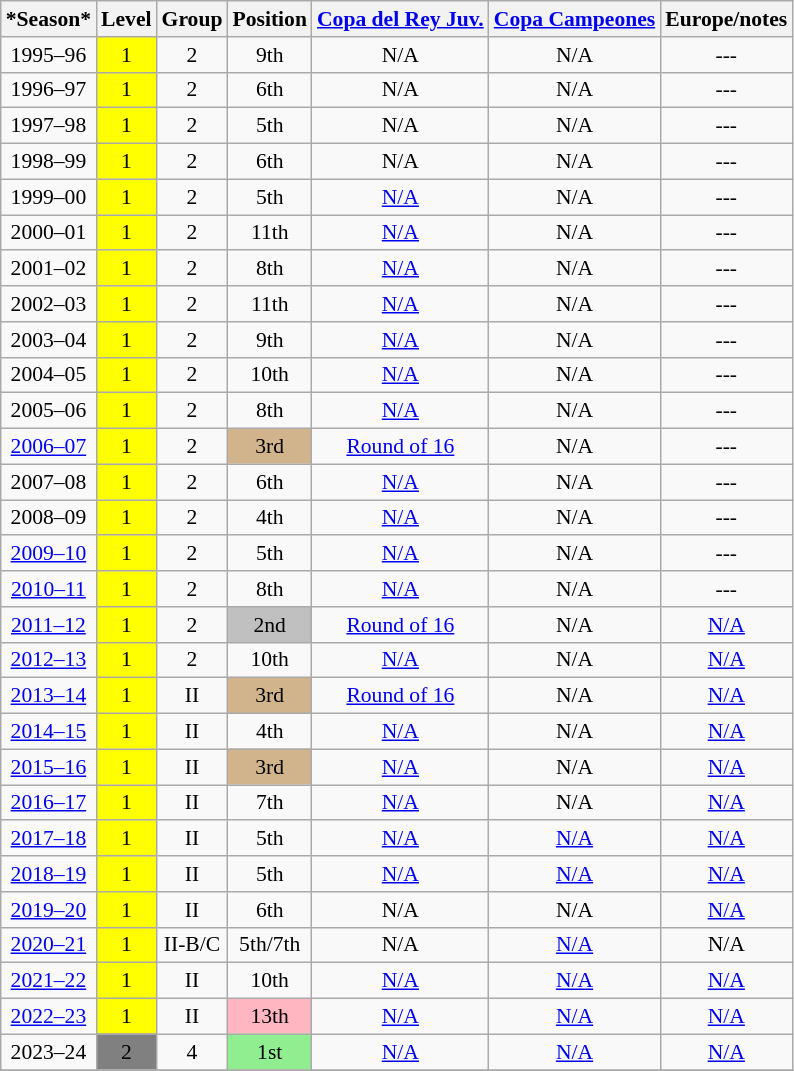<table class="wikitable" style="text-align:center; font-size:90%">
<tr>
<th>*Season*</th>
<th>Level</th>
<th>Group</th>
<th>Position</th>
<th><a href='#'>Copa del Rey Juv.</a></th>
<th><a href='#'>Copa Campeones</a></th>
<th>Europe/notes</th>
</tr>
<tr>
<td>1995–96</td>
<td bgcolor=#FFFF00>1</td>
<td>2</td>
<td>9th</td>
<td>N/A</td>
<td>N/A</td>
<td>---</td>
</tr>
<tr>
<td>1996–97</td>
<td bgcolor=#FFFF00>1</td>
<td>2</td>
<td>6th</td>
<td>N/A</td>
<td>N/A</td>
<td>---</td>
</tr>
<tr>
<td>1997–98</td>
<td bgcolor=#FFFF00>1</td>
<td>2</td>
<td>5th</td>
<td>N/A</td>
<td>N/A</td>
<td>---</td>
</tr>
<tr>
<td>1998–99</td>
<td bgcolor=#FFFF00>1</td>
<td>2</td>
<td>6th</td>
<td>N/A</td>
<td>N/A</td>
<td>---</td>
</tr>
<tr>
<td>1999–00</td>
<td bgcolor=#FFFF00>1</td>
<td>2</td>
<td>5th</td>
<td><a href='#'>N/A</a></td>
<td>N/A</td>
<td>---</td>
</tr>
<tr>
<td>2000–01</td>
<td bgcolor=#FFFF00>1</td>
<td>2</td>
<td>11th</td>
<td><a href='#'>N/A</a></td>
<td>N/A</td>
<td>---</td>
</tr>
<tr>
<td>2001–02</td>
<td bgcolor=#FFFF00>1</td>
<td>2</td>
<td>8th</td>
<td><a href='#'>N/A</a></td>
<td>N/A</td>
<td>---</td>
</tr>
<tr>
<td>2002–03</td>
<td bgcolor=#FFFF00>1</td>
<td>2</td>
<td>11th</td>
<td><a href='#'>N/A</a></td>
<td>N/A</td>
<td>---</td>
</tr>
<tr>
<td>2003–04</td>
<td bgcolor=#FFFF00>1</td>
<td>2</td>
<td>9th</td>
<td><a href='#'>N/A</a></td>
<td>N/A</td>
<td>---</td>
</tr>
<tr>
<td>2004–05</td>
<td bgcolor=#FFFF00>1</td>
<td>2</td>
<td>10th</td>
<td><a href='#'>N/A</a></td>
<td>N/A</td>
<td>---</td>
</tr>
<tr>
<td>2005–06</td>
<td bgcolor=#FFFF00>1</td>
<td>2</td>
<td>8th</td>
<td><a href='#'>N/A</a></td>
<td>N/A</td>
<td>---</td>
</tr>
<tr>
<td><a href='#'>2006–07</a></td>
<td bgcolor=#FFFF00>1</td>
<td>2</td>
<td bgcolor=#D2B48C>3rd</td>
<td><a href='#'>Round of 16</a></td>
<td>N/A</td>
<td>---</td>
</tr>
<tr>
<td>2007–08</td>
<td bgcolor=#FFFF00>1</td>
<td>2</td>
<td>6th</td>
<td><a href='#'>N/A</a></td>
<td>N/A</td>
<td>---</td>
</tr>
<tr>
<td>2008–09</td>
<td bgcolor=#FFFF00>1</td>
<td>2</td>
<td>4th</td>
<td><a href='#'>N/A</a></td>
<td>N/A</td>
<td>---</td>
</tr>
<tr>
<td><a href='#'>2009–10</a></td>
<td bgcolor=#FFFF00>1</td>
<td>2</td>
<td>5th</td>
<td><a href='#'>N/A</a></td>
<td>N/A</td>
<td>---</td>
</tr>
<tr>
<td><a href='#'>2010–11</a></td>
<td bgcolor=#FFFF00>1</td>
<td>2</td>
<td>8th</td>
<td><a href='#'>N/A</a></td>
<td>N/A</td>
<td>---</td>
</tr>
<tr>
<td><a href='#'>2011–12</a></td>
<td bgcolor=#FFFF00>1</td>
<td>2</td>
<td bgcolor=silver>2nd</td>
<td><a href='#'>Round of 16</a></td>
<td>N/A</td>
<td><a href='#'>N/A</a></td>
</tr>
<tr>
<td><a href='#'>2012–13</a></td>
<td bgcolor=#FFFF00>1</td>
<td>2</td>
<td>10th</td>
<td><a href='#'>N/A</a></td>
<td>N/A</td>
<td><a href='#'>N/A</a></td>
</tr>
<tr>
<td><a href='#'>2013–14</a></td>
<td bgcolor=#FFFF00>1</td>
<td>II</td>
<td bgcolor=#D2B48C>3rd</td>
<td><a href='#'>Round of 16</a></td>
<td>N/A</td>
<td><a href='#'>N/A</a></td>
</tr>
<tr>
<td><a href='#'>2014–15</a></td>
<td bgcolor=#FFFF00>1</td>
<td>II</td>
<td>4th</td>
<td><a href='#'>N/A</a></td>
<td>N/A</td>
<td><a href='#'>N/A</a></td>
</tr>
<tr>
<td><a href='#'>2015–16</a></td>
<td bgcolor=#FFFF00>1</td>
<td>II</td>
<td bgcolor=#D2B48C>3rd</td>
<td><a href='#'>N/A</a></td>
<td>N/A</td>
<td><a href='#'>N/A</a></td>
</tr>
<tr>
<td><a href='#'>2016–17</a></td>
<td bgcolor=#FFFF00>1</td>
<td>II</td>
<td>7th</td>
<td><a href='#'>N/A</a></td>
<td>N/A</td>
<td><a href='#'>N/A</a></td>
</tr>
<tr>
<td><a href='#'>2017–18</a></td>
<td bgcolor=#FFFF00>1</td>
<td>II</td>
<td>5th</td>
<td><a href='#'>N/A</a></td>
<td><a href='#'>N/A</a></td>
<td><a href='#'>N/A</a></td>
</tr>
<tr>
<td><a href='#'>2018–19</a></td>
<td bgcolor=#FFFF00>1</td>
<td>II</td>
<td>5th</td>
<td><a href='#'>N/A</a></td>
<td><a href='#'>N/A</a></td>
<td><a href='#'>N/A</a></td>
</tr>
<tr>
<td><a href='#'>2019–20</a></td>
<td bgcolor=#FFFF00>1</td>
<td>II</td>
<td>6th</td>
<td>N/A</td>
<td>N/A</td>
<td><a href='#'>N/A</a></td>
</tr>
<tr>
<td><a href='#'>2020–21</a></td>
<td bgcolor=#FFFF00>1</td>
<td>II-B/C</td>
<td>5th/7th</td>
<td>N/A</td>
<td><a href='#'>N/A</a></td>
<td>N/A</td>
</tr>
<tr>
<td><a href='#'>2021–22</a></td>
<td bgcolor=#FFFF00>1</td>
<td>II</td>
<td>10th</td>
<td><a href='#'>N/A</a></td>
<td><a href='#'>N/A</a></td>
<td><a href='#'>N/A</a></td>
</tr>
<tr>
<td><a href='#'>2022–23</a></td>
<td bgcolor=#FFFF00>1</td>
<td>II</td>
<td bgcolor=lightpink>13th</td>
<td><a href='#'>N/A</a></td>
<td><a href='#'>N/A</a></td>
<td><a href='#'>N/A</a></td>
</tr>
<tr>
<td>2023–24</td>
<td bgcolor=#808080>2</td>
<td>4</td>
<td bgcolor=lightgreen>1st</td>
<td><a href='#'>N/A</a></td>
<td><a href='#'>N/A</a></td>
<td><a href='#'>N/A</a></td>
</tr>
<tr>
</tr>
</table>
